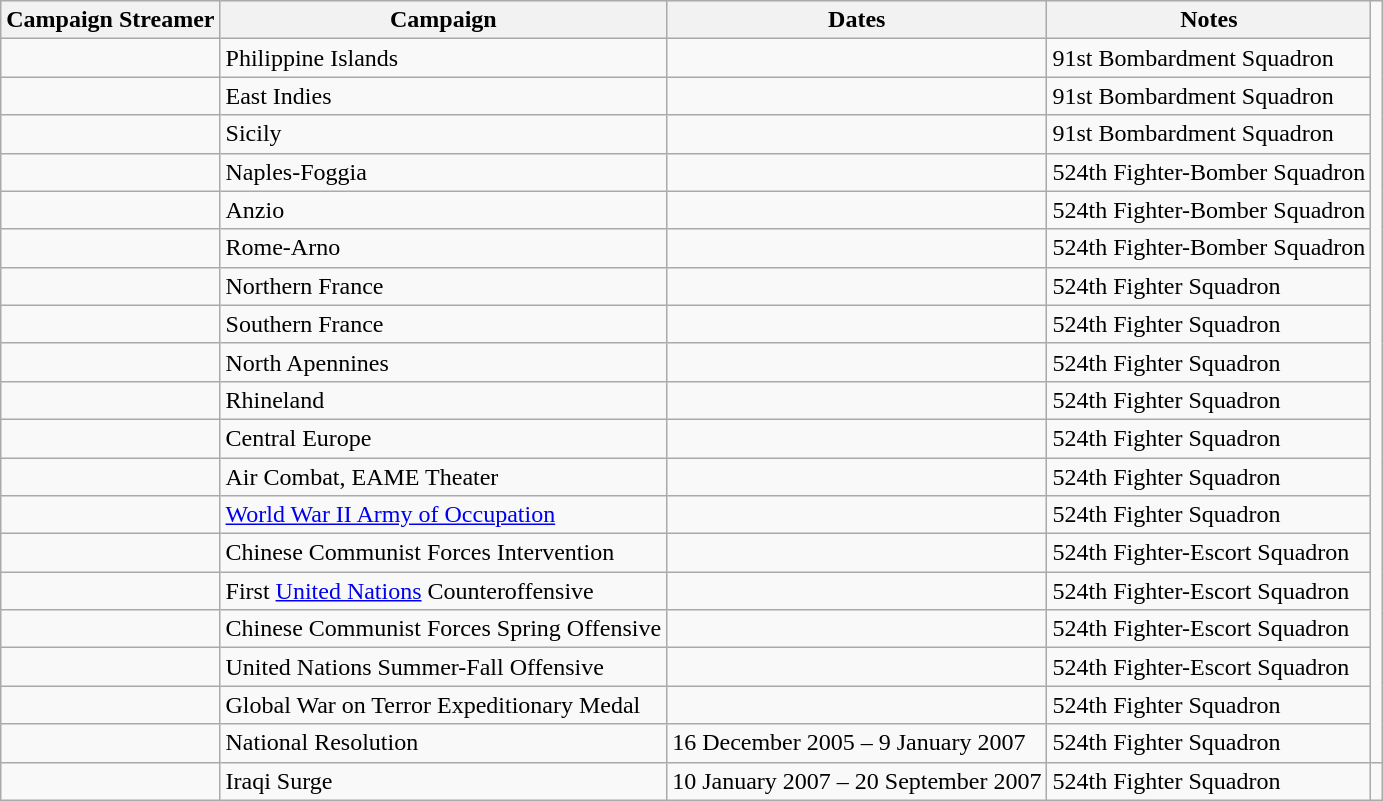<table class="wikitable">
<tr style="background:#efefef;">
<th>Campaign Streamer</th>
<th>Campaign</th>
<th>Dates</th>
<th>Notes</th>
</tr>
<tr>
<td></td>
<td>Philippine Islands</td>
<td></td>
<td>91st Bombardment Squadron</td>
</tr>
<tr>
<td></td>
<td>East Indies</td>
<td></td>
<td>91st Bombardment Squadron</td>
</tr>
<tr>
<td></td>
<td>Sicily</td>
<td></td>
<td>91st Bombardment Squadron</td>
</tr>
<tr>
<td></td>
<td>Naples-Foggia</td>
<td></td>
<td>524th Fighter-Bomber Squadron</td>
</tr>
<tr>
<td></td>
<td>Anzio</td>
<td></td>
<td>524th Fighter-Bomber Squadron</td>
</tr>
<tr>
<td></td>
<td>Rome-Arno</td>
<td></td>
<td>524th Fighter-Bomber Squadron</td>
</tr>
<tr>
<td></td>
<td>Northern France</td>
<td></td>
<td>524th Fighter Squadron</td>
</tr>
<tr>
<td></td>
<td>Southern France</td>
<td></td>
<td>524th Fighter Squadron</td>
</tr>
<tr>
<td></td>
<td>North Apennines</td>
<td></td>
<td>524th Fighter Squadron</td>
</tr>
<tr>
<td></td>
<td>Rhineland</td>
<td></td>
<td>524th Fighter Squadron</td>
</tr>
<tr>
<td></td>
<td>Central Europe</td>
<td></td>
<td>524th Fighter Squadron</td>
</tr>
<tr>
<td></td>
<td>Air Combat, EAME Theater</td>
<td></td>
<td>524th Fighter Squadron</td>
</tr>
<tr>
<td></td>
<td><a href='#'>World War II Army of Occupation</a></td>
<td></td>
<td>524th Fighter Squadron</td>
</tr>
<tr>
<td></td>
<td>Chinese Communist Forces Intervention</td>
<td></td>
<td>524th Fighter-Escort Squadron</td>
</tr>
<tr>
<td></td>
<td>First <a href='#'>United Nations</a> Counteroffensive</td>
<td></td>
<td>524th Fighter-Escort Squadron</td>
</tr>
<tr>
<td></td>
<td>Chinese Communist Forces Spring Offensive</td>
<td></td>
<td>524th Fighter-Escort Squadron</td>
</tr>
<tr>
<td></td>
<td>United Nations Summer-Fall Offensive</td>
<td></td>
<td>524th Fighter-Escort Squadron</td>
</tr>
<tr>
<td></td>
<td>Global War on Terror Expeditionary Medal</td>
<td></td>
<td>524th Fighter Squadron</td>
</tr>
<tr>
<td></td>
<td>National Resolution</td>
<td>16 December 2005 – 9 January 2007</td>
<td>524th Fighter Squadron</td>
</tr>
<tr>
<td></td>
<td>Iraqi Surge</td>
<td>10 January 2007 – 20 September 2007</td>
<td>524th Fighter Squadron</td>
<td></td>
</tr>
</table>
